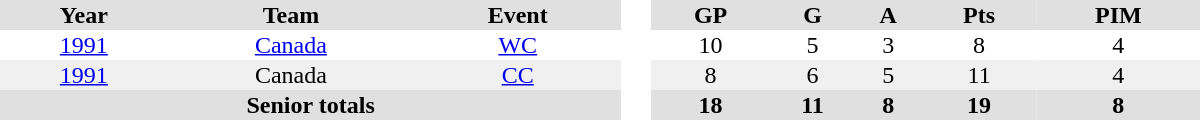<table border="0" cellpadding="1" cellspacing="0" style="text-align:center; width:50em">
<tr ALIGN="center" bgcolor="#e0e0e0">
<th>Year</th>
<th>Team</th>
<th>Event</th>
<th rowspan="99" bgcolor="#ffffff"> </th>
<th>GP</th>
<th>G</th>
<th>A</th>
<th>Pts</th>
<th>PIM</th>
</tr>
<tr>
<td><a href='#'>1991</a></td>
<td><a href='#'>Canada</a></td>
<td><a href='#'>WC</a></td>
<td>10</td>
<td>5</td>
<td>3</td>
<td>8</td>
<td>4</td>
</tr>
<tr bgcolor="#f0f0f0">
<td><a href='#'>1991</a></td>
<td>Canada</td>
<td><a href='#'>CC</a></td>
<td>8</td>
<td>6</td>
<td>5</td>
<td>11</td>
<td>4</td>
</tr>
<tr bgcolor="#e0e0e0">
<th colspan=3>Senior totals</th>
<th>18</th>
<th>11</th>
<th>8</th>
<th>19</th>
<th>8</th>
</tr>
</table>
